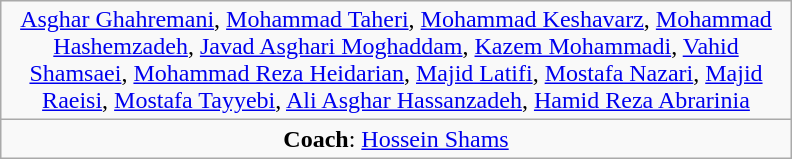<table class="wikitable" style="text-align:center; width:33em; margin:0.5em auto;">
<tr>
<td><a href='#'>Asghar Ghahremani</a>, <a href='#'>Mohammad Taheri</a>, <a href='#'>Mohammad Keshavarz</a>, <a href='#'>Mohammad Hashemzadeh</a>, <a href='#'>Javad Asghari Moghaddam</a>, <a href='#'>Kazem Mohammadi</a>, <a href='#'>Vahid Shamsaei</a>, <a href='#'>Mohammad Reza Heidarian</a>, <a href='#'>Majid Latifi</a>, <a href='#'>Mostafa Nazari</a>, <a href='#'>Majid Raeisi</a>, <a href='#'>Mostafa Tayyebi</a>, <a href='#'>Ali Asghar Hassanzadeh</a>, <a href='#'>Hamid Reza Abrarinia</a></td>
</tr>
<tr>
<td><strong>Coach</strong>:  <a href='#'>Hossein Shams</a></td>
</tr>
</table>
